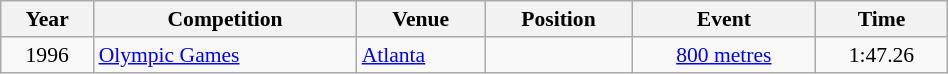<table class="wikitable" width=50% style="font-size:90%; text-align:center;">
<tr>
<th>Year</th>
<th>Competition</th>
<th>Venue</th>
<th>Position</th>
<th>Event</th>
<th>Time</th>
</tr>
<tr>
<td rowspan=1>1996</td>
<td rowspan=1 align=left><a href='#'>Olympic Games</a></td>
<td rowspan=1 align=left> <a href='#'>Atlanta</a></td>
<td></td>
<td><a href='#'>800 metres</a></td>
<td>1:47.26</td>
</tr>
</table>
